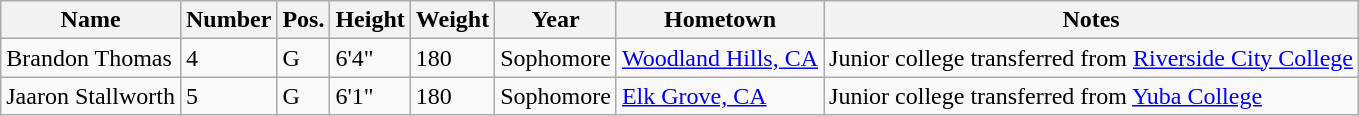<table class="wikitable sortable" border="1">
<tr>
<th>Name</th>
<th>Number</th>
<th>Pos.</th>
<th>Height</th>
<th>Weight</th>
<th>Year</th>
<th>Hometown</th>
<th class="unsortable">Notes</th>
</tr>
<tr>
<td>Brandon Thomas</td>
<td>4</td>
<td>G</td>
<td>6'4"</td>
<td>180</td>
<td>Sophomore</td>
<td><a href='#'>Woodland Hills, CA</a></td>
<td>Junior college transferred from <a href='#'>Riverside City College</a></td>
</tr>
<tr>
<td>Jaaron Stallworth</td>
<td>5</td>
<td>G</td>
<td>6'1"</td>
<td>180</td>
<td>Sophomore</td>
<td><a href='#'>Elk Grove, CA</a></td>
<td>Junior college transferred from <a href='#'>Yuba College</a></td>
</tr>
</table>
